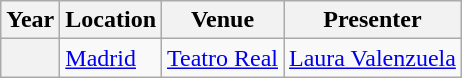<table class="wikitable plainrowheaders">
<tr>
<th>Year</th>
<th>Location</th>
<th>Venue</th>
<th>Presenter</th>
</tr>
<tr>
<th scope="row"></th>
<td><a href='#'>Madrid</a></td>
<td><a href='#'>Teatro Real</a></td>
<td><a href='#'>Laura Valenzuela</a></td>
</tr>
</table>
